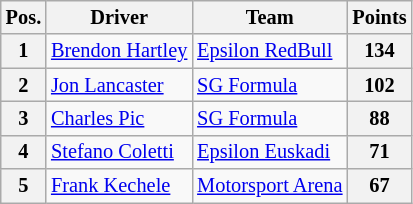<table class="wikitable" style="font-size: 85%">
<tr>
<th>Pos.</th>
<th>Driver</th>
<th>Team</th>
<th>Points</th>
</tr>
<tr>
<th>1</th>
<td> <a href='#'>Brendon Hartley</a></td>
<td> <a href='#'>Epsilon RedBull</a></td>
<th>134</th>
</tr>
<tr>
<th>2</th>
<td> <a href='#'>Jon Lancaster</a></td>
<td> <a href='#'>SG Formula</a></td>
<th>102</th>
</tr>
<tr>
<th>3</th>
<td> <a href='#'>Charles Pic</a></td>
<td> <a href='#'>SG Formula</a></td>
<th>88</th>
</tr>
<tr>
<th>4</th>
<td> <a href='#'>Stefano Coletti</a></td>
<td> <a href='#'>Epsilon Euskadi</a></td>
<th>71</th>
</tr>
<tr>
<th>5</th>
<td> <a href='#'>Frank Kechele</a></td>
<td> <a href='#'>Motorsport Arena</a></td>
<th>67</th>
</tr>
</table>
